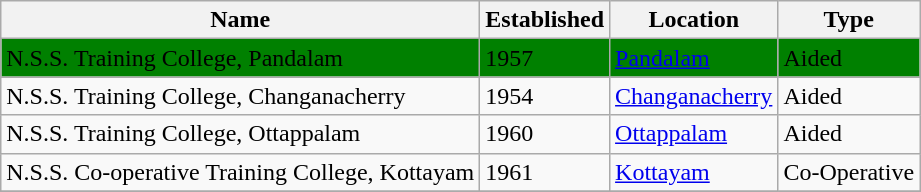<table class="wikitable sortable">
<tr>
<th>Name</th>
<th>Established</th>
<th>Location</th>
<th>Type</th>
</tr>
<tr style="background:green;"|>
<td>N.S.S. Training College, Pandalam</td>
<td>1957</td>
<td><a href='#'>Pandalam</a></td>
<td>Aided</td>
</tr>
<tr>
<td>N.S.S. Training College, Changanacherry</td>
<td>1954</td>
<td><a href='#'>Changanacherry</a></td>
<td>Aided</td>
</tr>
<tr>
<td>N.S.S. Training College, Ottappalam</td>
<td>1960</td>
<td><a href='#'>Ottappalam</a></td>
<td>Aided</td>
</tr>
<tr>
<td>N.S.S. Co-operative Training College, Kottayam</td>
<td>1961</td>
<td><a href='#'>Kottayam</a></td>
<td>Co-Operative</td>
</tr>
<tr>
</tr>
</table>
